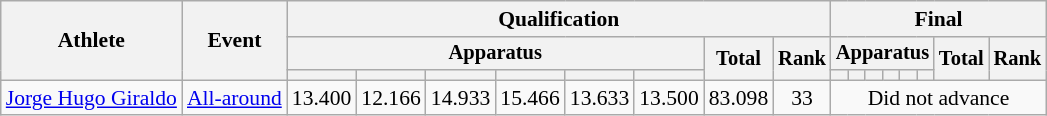<table class="wikitable" style="font-size:90%">
<tr>
<th rowspan=3>Athlete</th>
<th rowspan=3>Event</th>
<th colspan =8>Qualification</th>
<th colspan =8>Final</th>
</tr>
<tr style="font-size:95%">
<th colspan=6>Apparatus</th>
<th rowspan=2>Total</th>
<th rowspan=2>Rank</th>
<th colspan=6>Apparatus</th>
<th rowspan=2>Total</th>
<th rowspan=2>Rank</th>
</tr>
<tr style="font-size:95%">
<th></th>
<th></th>
<th></th>
<th></th>
<th></th>
<th></th>
<th></th>
<th></th>
<th></th>
<th></th>
<th></th>
<th></th>
</tr>
<tr align=center>
<td align=left><a href='#'>Jorge Hugo Giraldo</a></td>
<td align=left><a href='#'>All-around</a></td>
<td>13.400</td>
<td>12.166</td>
<td>14.933</td>
<td>15.466</td>
<td>13.633</td>
<td>13.500</td>
<td>83.098</td>
<td>33</td>
<td colspan=8>Did not advance</td>
</tr>
</table>
